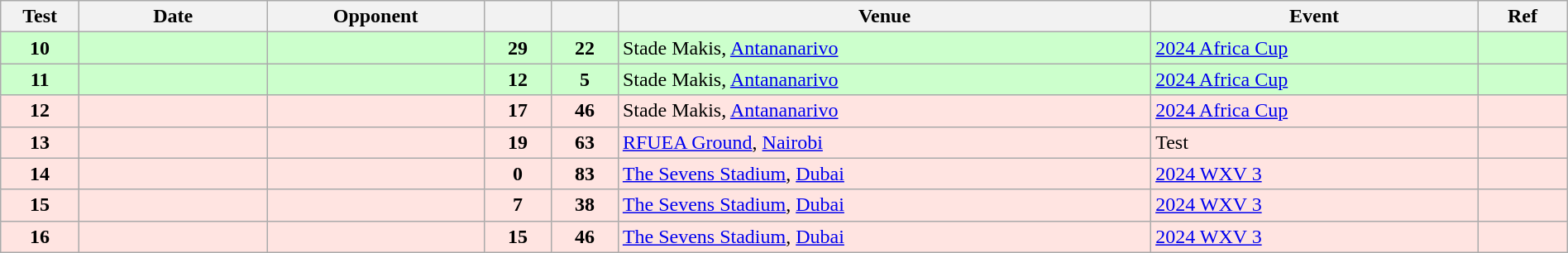<table class="wikitable sortable" style="width:100%">
<tr>
<th style="width:5%">Test</th>
<th style="width:12%">Date</th>
<th>Opponent</th>
<th></th>
<th></th>
<th>Venue</th>
<th>Event</th>
<th>Ref</th>
</tr>
<tr bgcolor="#ccffcc">
<td align=center><strong>10</strong></td>
<td></td>
<td></td>
<td align="center"><strong>29</strong></td>
<td align="center"><strong>22</strong></td>
<td>Stade Makis, <a href='#'>Antananarivo</a></td>
<td><a href='#'>2024 Africa Cup</a></td>
<td></td>
</tr>
<tr bgcolor="#ccffcc">
<td align=center><strong>11</strong></td>
<td></td>
<td></td>
<td align="center"><strong>12</strong></td>
<td align="center"><strong>5</strong></td>
<td>Stade Makis, <a href='#'>Antananarivo</a></td>
<td><a href='#'>2024 Africa Cup</a></td>
<td></td>
</tr>
<tr bgcolor="FFE4E1">
<td align=center><strong>12</strong></td>
<td></td>
<td></td>
<td align="center"><strong>17</strong></td>
<td align="center"><strong>46</strong></td>
<td>Stade Makis, <a href='#'>Antananarivo</a></td>
<td><a href='#'>2024 Africa Cup</a></td>
<td></td>
</tr>
<tr bgcolor="FFE4E1">
<td align=center><strong>13</strong></td>
<td></td>
<td></td>
<td align="center"><strong>19</strong></td>
<td align="center"><strong>63</strong></td>
<td><a href='#'>RFUEA Ground</a>, <a href='#'>Nairobi</a></td>
<td>Test</td>
<td></td>
</tr>
<tr bgcolor="FFE4E1">
<td align="center"><strong>14</strong></td>
<td></td>
<td></td>
<td align="center"><strong>0</strong></td>
<td align="center"><strong>83</strong></td>
<td><a href='#'>The Sevens Stadium</a>, <a href='#'>Dubai</a></td>
<td><a href='#'>2024 WXV 3</a></td>
<td></td>
</tr>
<tr bgcolor="FFE4E1">
<td align="center"><strong>15</strong></td>
<td></td>
<td></td>
<td align="center"><strong>7</strong></td>
<td align="center"><strong>38</strong></td>
<td><a href='#'>The Sevens Stadium</a>, <a href='#'>Dubai</a></td>
<td><a href='#'>2024 WXV 3</a></td>
<td></td>
</tr>
<tr bgcolor="FFE4E1">
<td align="center"><strong>16</strong></td>
<td></td>
<td></td>
<td align="center"><strong>15</strong></td>
<td align="center"><strong>46</strong></td>
<td><a href='#'>The Sevens Stadium</a>, <a href='#'>Dubai</a></td>
<td><a href='#'>2024 WXV 3</a></td>
<td></td>
</tr>
</table>
